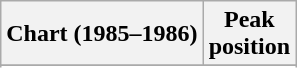<table class="wikitable sortable plainrowheaders" style="text-align:center">
<tr>
<th>Chart (1985–1986)</th>
<th>Peak<br>position</th>
</tr>
<tr>
</tr>
<tr>
</tr>
<tr>
</tr>
<tr>
</tr>
<tr>
</tr>
</table>
